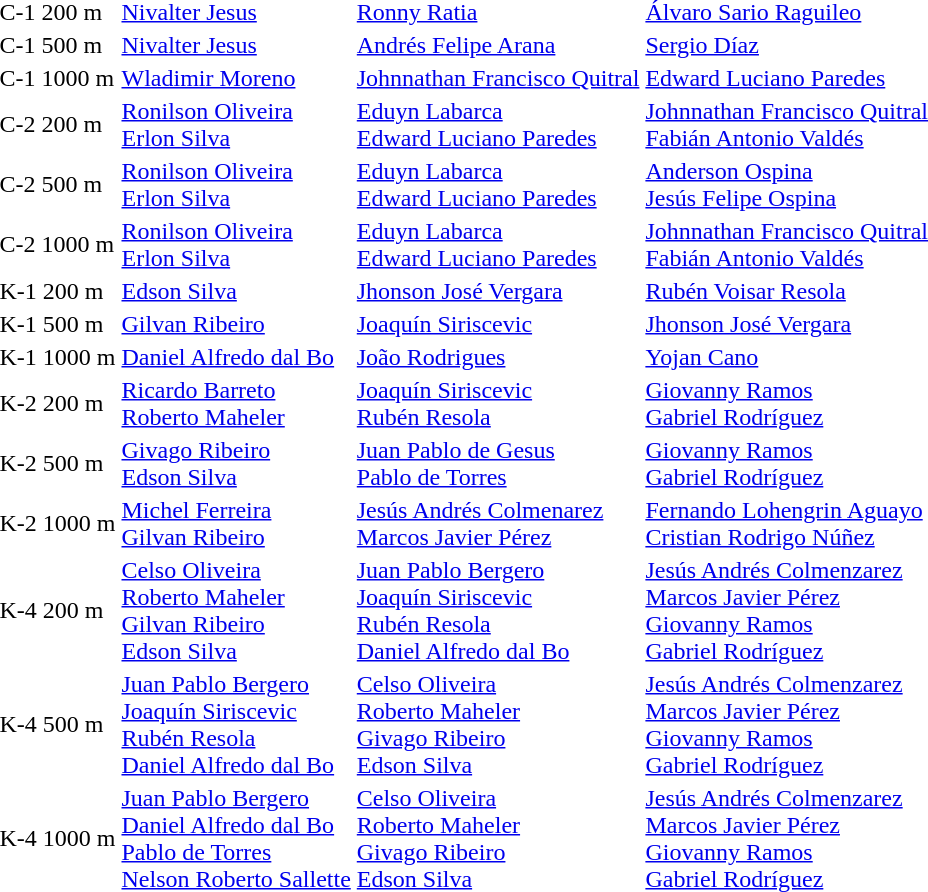<table>
<tr>
<td>C-1 200 m <br></td>
<td><a href='#'>Nivalter Jesus</a><br><em></em></td>
<td><a href='#'>Ronny Ratia</a><br><em></em></td>
<td><a href='#'>Álvaro Sario Raguileo</a><br><em></em></td>
</tr>
<tr>
<td>C-1 500 m <br></td>
<td><a href='#'>Nivalter Jesus</a><br><em></em></td>
<td><a href='#'>Andrés Felipe Arana</a><br><em></em></td>
<td><a href='#'>Sergio Díaz</a><br><em></em></td>
</tr>
<tr>
<td>C-1 1000 m <br></td>
<td><a href='#'>Wladimir Moreno</a><br><em></em></td>
<td><a href='#'>Johnnathan Francisco Quitral</a><br><em></em></td>
<td><a href='#'>Edward Luciano Paredes</a><br><em></em></td>
</tr>
<tr>
<td>C-2 200 m <br></td>
<td><a href='#'>Ronilson Oliveira</a><br><a href='#'>Erlon Silva</a><br><em></em></td>
<td><a href='#'>Eduyn Labarca</a><br><a href='#'>Edward Luciano Paredes</a><br><em></em></td>
<td><a href='#'>Johnnathan Francisco Quitral</a><br><a href='#'>Fabián Antonio Valdés</a><br><em></em></td>
</tr>
<tr>
<td>C-2 500 m <br></td>
<td><a href='#'>Ronilson Oliveira</a><br><a href='#'>Erlon Silva</a><br><em></em></td>
<td><a href='#'>Eduyn Labarca</a><br><a href='#'>Edward Luciano Paredes</a><br><em></em></td>
<td><a href='#'>Anderson Ospina</a><br><a href='#'>Jesús Felipe Ospina</a><br><em></em></td>
</tr>
<tr>
<td>C-2 1000 m <br></td>
<td><a href='#'>Ronilson Oliveira</a><br><a href='#'>Erlon Silva</a><br><em></em></td>
<td><a href='#'>Eduyn Labarca</a><br><a href='#'>Edward Luciano Paredes</a><br><em></em></td>
<td><a href='#'>Johnnathan Francisco Quitral</a><br><a href='#'>Fabián Antonio Valdés</a><br><em></em></td>
</tr>
<tr>
<td>K-1 200 m <br></td>
<td><a href='#'>Edson Silva</a><br><em></em></td>
<td><a href='#'>Jhonson José Vergara</a><br><em></em></td>
<td><a href='#'>Rubén Voisar Resola</a><br><em></em></td>
</tr>
<tr>
<td>K-1 500 m <br></td>
<td><a href='#'>Gilvan Ribeiro</a><br><em></em></td>
<td><a href='#'>Joaquín Siriscevic</a><br><em></em></td>
<td><a href='#'>Jhonson José Vergara</a><br><em></em></td>
</tr>
<tr>
<td>K-1 1000 m <br></td>
<td><a href='#'>Daniel Alfredo dal Bo</a><br><em></em></td>
<td><a href='#'>João Rodrigues</a><br><em></em></td>
<td><a href='#'>Yojan Cano</a><br><em></em></td>
</tr>
<tr>
<td>K-2 200 m <br></td>
<td><a href='#'>Ricardo Barreto</a><br><a href='#'>Roberto Maheler</a><br><em></em></td>
<td><a href='#'>Joaquín Siriscevic</a><br><a href='#'>Rubén Resola</a><br><em></em></td>
<td><a href='#'>Giovanny Ramos</a><br><a href='#'>Gabriel Rodríguez</a><br><em></em></td>
</tr>
<tr>
<td>K-2 500 m <br></td>
<td><a href='#'>Givago Ribeiro</a><br><a href='#'>Edson Silva</a><br><em></em></td>
<td><a href='#'>Juan Pablo de Gesus</a><br><a href='#'>Pablo de Torres</a><br><em></em></td>
<td><a href='#'>Giovanny Ramos</a><br><a href='#'>Gabriel Rodríguez</a><br><em></em></td>
</tr>
<tr>
<td>K-2 1000 m <br></td>
<td><a href='#'>Michel Ferreira</a><br><a href='#'>Gilvan Ribeiro</a><br><em></em></td>
<td><a href='#'>Jesús Andrés Colmenarez</a><br><a href='#'>Marcos Javier Pérez</a><br><em></em></td>
<td><a href='#'>Fernando Lohengrin Aguayo</a><br><a href='#'>Cristian Rodrigo Núñez</a><br><em></em></td>
</tr>
<tr>
<td>K-4 200 m <br></td>
<td><a href='#'>Celso Oliveira</a><br><a href='#'>Roberto Maheler</a><br><a href='#'>Gilvan Ribeiro</a><br><a href='#'>Edson Silva</a><br><em></em></td>
<td><a href='#'>Juan Pablo Bergero</a><br><a href='#'>Joaquín Siriscevic</a><br><a href='#'>Rubén Resola</a><br><a href='#'>Daniel Alfredo dal Bo</a><br><em></em></td>
<td><a href='#'>Jesús Andrés Colmenzarez</a><br><a href='#'>Marcos Javier Pérez</a><br><a href='#'>Giovanny Ramos</a><br><a href='#'>Gabriel Rodríguez</a><br><em></em></td>
</tr>
<tr>
<td>K-4 500 m <br></td>
<td><a href='#'>Juan Pablo Bergero</a><br><a href='#'>Joaquín Siriscevic</a><br><a href='#'>Rubén Resola</a><br><a href='#'>Daniel Alfredo dal Bo</a><br><em></em></td>
<td><a href='#'>Celso Oliveira</a><br><a href='#'>Roberto Maheler</a><br><a href='#'>Givago Ribeiro</a><br><a href='#'>Edson Silva</a><br><em></em></td>
<td><a href='#'>Jesús Andrés Colmenzarez</a><br><a href='#'>Marcos Javier Pérez</a><br><a href='#'>Giovanny Ramos</a><br><a href='#'>Gabriel Rodríguez</a><br><em></em></td>
</tr>
<tr>
<td>K-4 1000 m <br></td>
<td><a href='#'>Juan Pablo Bergero</a><br><a href='#'>Daniel Alfredo dal Bo</a><br><a href='#'>Pablo de Torres</a><br><a href='#'>Nelson Roberto Sallette</a><br><em></em></td>
<td><a href='#'>Celso Oliveira</a><br><a href='#'>Roberto Maheler</a><br><a href='#'>Givago Ribeiro</a><br><a href='#'>Edson Silva</a><br><em></em></td>
<td><a href='#'>Jesús Andrés Colmenzarez</a><br><a href='#'>Marcos Javier Pérez</a><br><a href='#'>Giovanny Ramos</a><br><a href='#'>Gabriel Rodríguez</a><br><em></em></td>
</tr>
</table>
